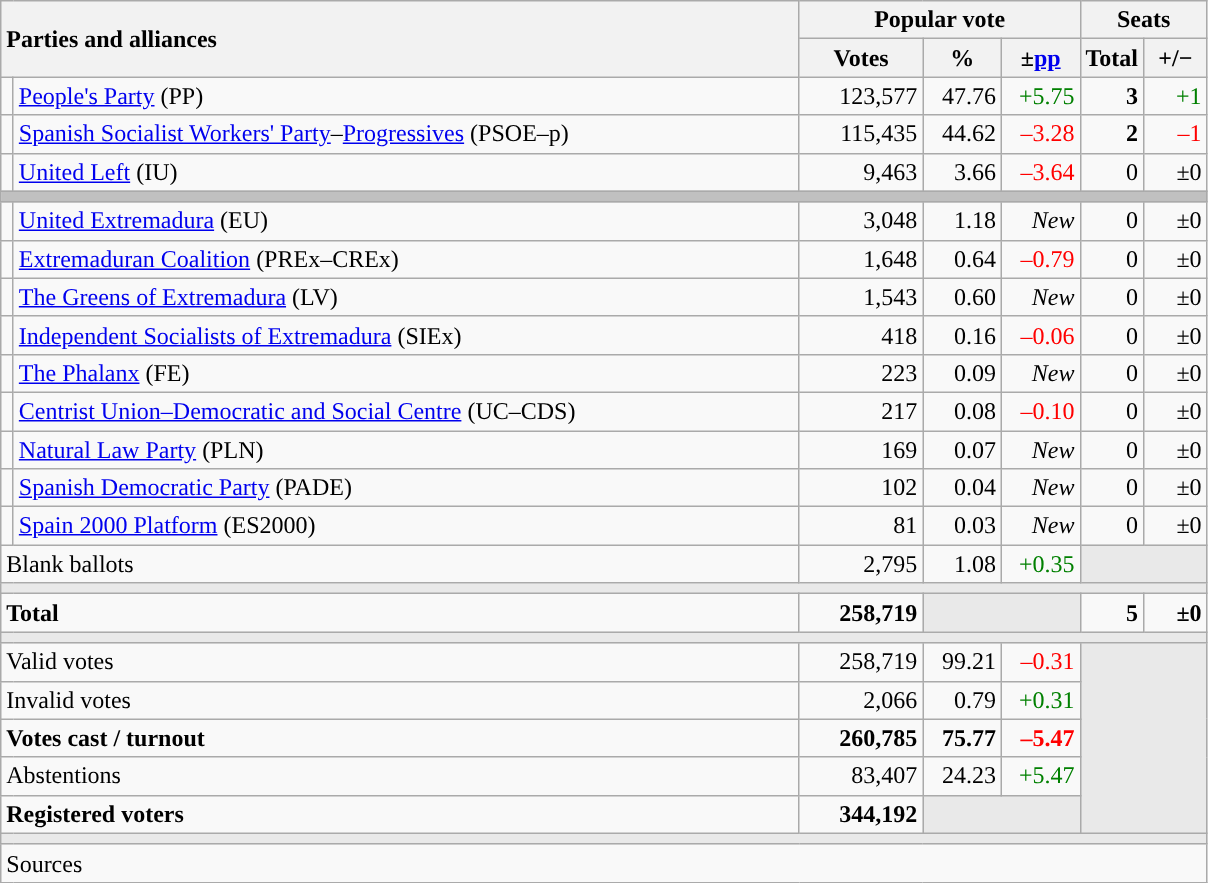<table class="wikitable" style="text-align:right;">
<tr>
<th style="text-align:left;" rowspan="2" colspan="2" width="525">Parties and alliances</th>
<th colspan="3">Popular vote</th>
<th colspan="2">Seats</th>
</tr>
<tr>
<th width="75">Votes</th>
<th width="45">%</th>
<th width="45">±<a href='#'>pp</a></th>
<th width="35">Total</th>
<th width="35">+/−</th>
</tr>
<tr>
<td width="1" style="color:inherit;background:"></td>
<td align="left"><a href='#'>People's Party</a> (PP)</td>
<td>123,577</td>
<td>47.76</td>
<td style="color:green;">+5.75</td>
<td><strong>3</strong></td>
<td style="color:green;">+1</td>
</tr>
<tr>
<td style="color:inherit;background:"></td>
<td align="left"><a href='#'>Spanish Socialist Workers' Party</a>–<a href='#'>Progressives</a> (PSOE–p)</td>
<td>115,435</td>
<td>44.62</td>
<td style="color:red;">–3.28</td>
<td><strong>2</strong></td>
<td style="color:red;">–1</td>
</tr>
<tr>
<td style="color:inherit;background:"></td>
<td align="left"><a href='#'>United Left</a> (IU)</td>
<td>9,463</td>
<td>3.66</td>
<td style="color:red;">–3.64</td>
<td>0</td>
<td>±0</td>
</tr>
<tr>
<td colspan="7" bgcolor="#C0C0C0"></td>
</tr>
<tr>
<td style="color:inherit;background:"></td>
<td align="left"><a href='#'>United Extremadura</a> (EU)</td>
<td>3,048</td>
<td>1.18</td>
<td><em>New</em></td>
<td>0</td>
<td>±0</td>
</tr>
<tr>
<td style="color:inherit;background:"></td>
<td align="left"><a href='#'>Extremaduran Coalition</a> (PREx–CREx)</td>
<td>1,648</td>
<td>0.64</td>
<td style="color:red;">–0.79</td>
<td>0</td>
<td>±0</td>
</tr>
<tr>
<td style="color:inherit;background:"></td>
<td align="left"><a href='#'>The Greens of Extremadura</a> (LV)</td>
<td>1,543</td>
<td>0.60</td>
<td><em>New</em></td>
<td>0</td>
<td>±0</td>
</tr>
<tr>
<td style="color:inherit;background:"></td>
<td align="left"><a href='#'>Independent Socialists of Extremadura</a> (SIEx)</td>
<td>418</td>
<td>0.16</td>
<td style="color:red;">–0.06</td>
<td>0</td>
<td>±0</td>
</tr>
<tr>
<td style="color:inherit;background:"></td>
<td align="left"><a href='#'>The Phalanx</a> (FE)</td>
<td>223</td>
<td>0.09</td>
<td><em>New</em></td>
<td>0</td>
<td>±0</td>
</tr>
<tr>
<td style="color:inherit;background:"></td>
<td align="left"><a href='#'>Centrist Union–Democratic and Social Centre</a> (UC–CDS)</td>
<td>217</td>
<td>0.08</td>
<td style="color:red;">–0.10</td>
<td>0</td>
<td>±0</td>
</tr>
<tr>
<td style="color:inherit;background:"></td>
<td align="left"><a href='#'>Natural Law Party</a> (PLN)</td>
<td>169</td>
<td>0.07</td>
<td><em>New</em></td>
<td>0</td>
<td>±0</td>
</tr>
<tr>
<td style="color:inherit;background:"></td>
<td align="left"><a href='#'>Spanish Democratic Party</a> (PADE)</td>
<td>102</td>
<td>0.04</td>
<td><em>New</em></td>
<td>0</td>
<td>±0</td>
</tr>
<tr>
<td style="color:inherit;background:"></td>
<td align="left"><a href='#'>Spain 2000 Platform</a> (ES2000)</td>
<td>81</td>
<td>0.03</td>
<td><em>New</em></td>
<td>0</td>
<td>±0</td>
</tr>
<tr>
<td align="left" colspan="2">Blank ballots</td>
<td>2,795</td>
<td>1.08</td>
<td style="color:green;">+0.35</td>
<td bgcolor="#E9E9E9" colspan="2"></td>
</tr>
<tr>
<td colspan="7" bgcolor="#E9E9E9"></td>
</tr>
<tr style="font-weight:bold;">
<td align="left" colspan="2">Total</td>
<td>258,719</td>
<td bgcolor="#E9E9E9" colspan="2"></td>
<td>5</td>
<td>±0</td>
</tr>
<tr>
<td colspan="7" bgcolor="#E9E9E9"></td>
</tr>
<tr>
<td align="left" colspan="2">Valid votes</td>
<td>258,719</td>
<td>99.21</td>
<td style="color:red;">–0.31</td>
<td bgcolor="#E9E9E9" colspan="2" rowspan="5"></td>
</tr>
<tr>
<td align="left" colspan="2">Invalid votes</td>
<td>2,066</td>
<td>0.79</td>
<td style="color:green;">+0.31</td>
</tr>
<tr style="font-weight:bold;">
<td align="left" colspan="2">Votes cast / turnout</td>
<td>260,785</td>
<td>75.77</td>
<td style="color:red;">–5.47</td>
</tr>
<tr>
<td align="left" colspan="2">Abstentions</td>
<td>83,407</td>
<td>24.23</td>
<td style="color:green;">+5.47</td>
</tr>
<tr style="font-weight:bold;">
<td align="left" colspan="2">Registered voters</td>
<td>344,192</td>
<td bgcolor="#E9E9E9" colspan="2"></td>
</tr>
<tr>
<td colspan="7" bgcolor="#E9E9E9"></td>
</tr>
<tr>
<td align="left" colspan="7">Sources</td>
</tr>
</table>
